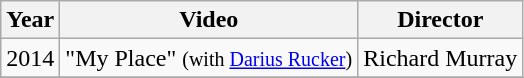<table class="wikitable">
<tr>
<th>Year</th>
<th>Video</th>
<th>Director</th>
</tr>
<tr>
<td>2014</td>
<td>"My Place" <small>(with <a href='#'>Darius Rucker</a>)</small></td>
<td>Richard Murray</td>
</tr>
<tr>
</tr>
</table>
